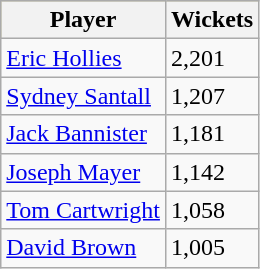<table class="wikitable">
<tr style="background:#bdb76b;">
<th>Player</th>
<th>Wickets</th>
</tr>
<tr>
<td><a href='#'>Eric Hollies</a></td>
<td>2,201</td>
</tr>
<tr>
<td><a href='#'>Sydney Santall</a></td>
<td>1,207</td>
</tr>
<tr>
<td><a href='#'>Jack Bannister</a></td>
<td>1,181</td>
</tr>
<tr>
<td><a href='#'>Joseph Mayer</a></td>
<td>1,142</td>
</tr>
<tr>
<td><a href='#'>Tom Cartwright</a></td>
<td>1,058</td>
</tr>
<tr>
<td><a href='#'>David Brown</a></td>
<td>1,005</td>
</tr>
</table>
